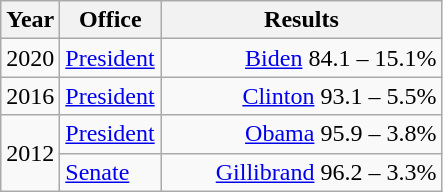<table class=wikitable>
<tr>
<th width="30">Year</th>
<th width="60">Office</th>
<th width="180">Results</th>
</tr>
<tr>
<td>2020</td>
<td><a href='#'>President</a></td>
<td align="right" ><a href='#'>Biden</a> 84.1 – 15.1%</td>
</tr>
<tr>
<td>2016</td>
<td><a href='#'>President</a></td>
<td align="right" ><a href='#'>Clinton</a> 93.1 – 5.5%</td>
</tr>
<tr>
<td rowspan="2">2012</td>
<td><a href='#'>President</a></td>
<td align="right" ><a href='#'>Obama</a> 95.9 – 3.8%</td>
</tr>
<tr>
<td><a href='#'>Senate</a></td>
<td align="right" ><a href='#'>Gillibrand</a> 96.2 – 3.3%</td>
</tr>
</table>
